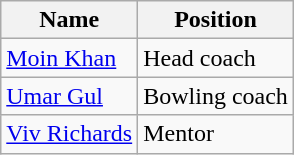<table class="wikitable">
<tr>
<th>Name</th>
<th>Position</th>
</tr>
<tr>
<td><a href='#'>Moin Khan</a></td>
<td>Head coach</td>
</tr>
<tr>
<td><a href='#'>Umar Gul</a></td>
<td>Bowling coach</td>
</tr>
<tr>
<td><a href='#'>Viv Richards</a></td>
<td>Mentor</td>
</tr>
</table>
